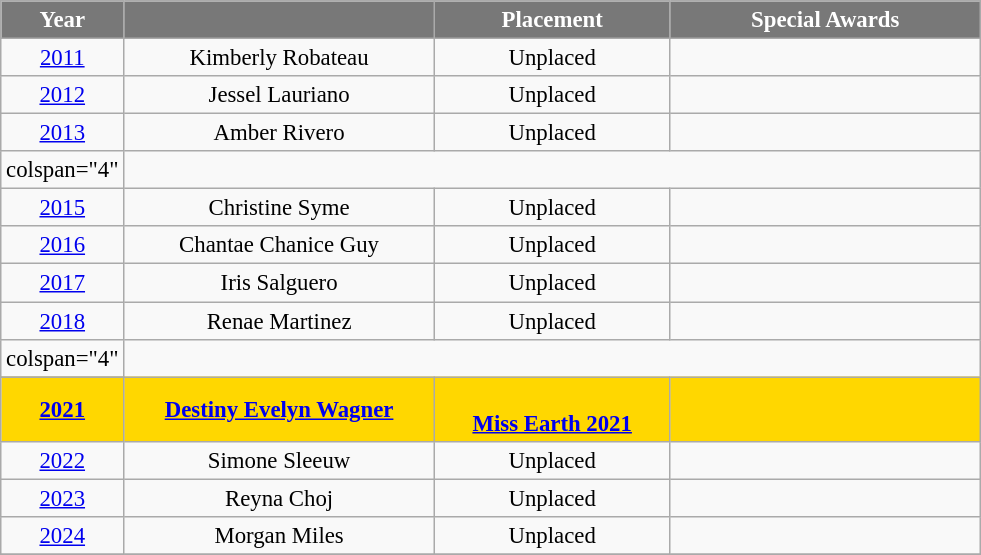<table class="wikitable sortable" style="font-size: 95%; text-align:center">
<tr>
<th width="20" style="background-color:#787878;color:#FFFFFF;">Year</th>
<th width="200" style="background-color:#787878;color:#FFFFFF;"></th>
<th width="150" style="background-color:#787878;color:#FFFFFF;">Placement</th>
<th width="200" style="background-color:#787878;color:#FFFFFF;">Special Awards</th>
</tr>
<tr>
<td><a href='#'>2011</a></td>
<td>Kimberly Robateau</td>
<td>Unplaced</td>
<td></td>
</tr>
<tr>
<td><a href='#'>2012</a></td>
<td>Jessel Lauriano</td>
<td>Unplaced</td>
<td></td>
</tr>
<tr>
<td><a href='#'>2013</a></td>
<td>Amber Rivero</td>
<td>Unplaced</td>
<td></td>
</tr>
<tr>
<td>colspan="4" </td>
</tr>
<tr>
<td><a href='#'>2015</a></td>
<td>Christine Syme</td>
<td>Unplaced</td>
<td></td>
</tr>
<tr>
<td><a href='#'>2016</a></td>
<td>Chantae Chanice Guy</td>
<td>Unplaced</td>
<td></td>
</tr>
<tr>
<td><a href='#'>2017</a></td>
<td>Iris Salguero</td>
<td>Unplaced</td>
<td></td>
</tr>
<tr>
<td><a href='#'>2018</a></td>
<td>Renae Martinez</td>
<td>Unplaced</td>
<td></td>
</tr>
<tr>
<td>colspan="4" </td>
</tr>
<tr>
</tr>
<tr style="background-color:gold; font-weight: bold">
<td><a href='#'>2021</a></td>
<td><a href='#'>Destiny Evelyn Wagner</a></td>
<td><br><a href='#'>Miss Earth 2021</a></td>
<td></td>
</tr>
<tr>
<td><a href='#'>2022</a></td>
<td>Simone Sleeuw</td>
<td>Unplaced</td>
<td></td>
</tr>
<tr>
<td><a href='#'>2023</a></td>
<td>Reyna Choj</td>
<td>Unplaced</td>
<td></td>
</tr>
<tr>
<td><a href='#'>2024</a></td>
<td>Morgan Miles</td>
<td>Unplaced</td>
<td></td>
</tr>
<tr>
</tr>
</table>
